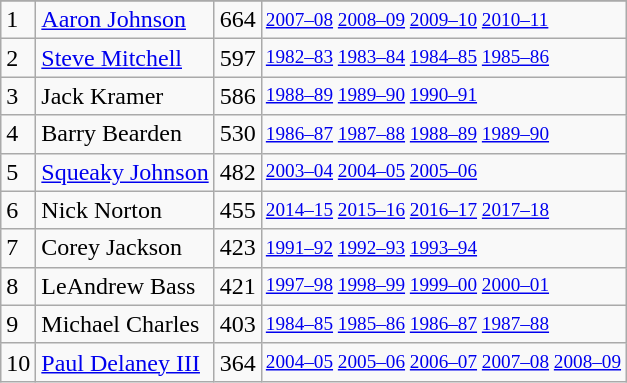<table class="wikitable">
<tr>
</tr>
<tr>
<td>1</td>
<td><a href='#'>Aaron Johnson</a></td>
<td>664</td>
<td style="font-size:80%;"><a href='#'>2007–08</a> <a href='#'>2008–09</a> <a href='#'>2009–10</a> <a href='#'>2010–11</a></td>
</tr>
<tr>
<td>2</td>
<td><a href='#'>Steve Mitchell</a></td>
<td>597</td>
<td style="font-size:80%;"><a href='#'>1982–83</a> <a href='#'>1983–84</a> <a href='#'>1984–85</a> <a href='#'>1985–86</a></td>
</tr>
<tr>
<td>3</td>
<td>Jack Kramer</td>
<td>586</td>
<td style="font-size:80%;"><a href='#'>1988–89</a> <a href='#'>1989–90</a> <a href='#'>1990–91</a></td>
</tr>
<tr>
<td>4</td>
<td>Barry Bearden</td>
<td>530</td>
<td style="font-size:80%;"><a href='#'>1986–87</a> <a href='#'>1987–88</a> <a href='#'>1988–89</a> <a href='#'>1989–90</a></td>
</tr>
<tr>
<td>5</td>
<td><a href='#'>Squeaky Johnson</a></td>
<td>482</td>
<td style="font-size:80%;"><a href='#'>2003–04</a> <a href='#'>2004–05</a> <a href='#'>2005–06</a></td>
</tr>
<tr>
<td>6</td>
<td>Nick Norton</td>
<td>455</td>
<td style="font-size:80%;"><a href='#'>2014–15</a> <a href='#'>2015–16</a> <a href='#'>2016–17</a> <a href='#'>2017–18</a></td>
</tr>
<tr>
<td>7</td>
<td>Corey Jackson</td>
<td>423</td>
<td style="font-size:80%;"><a href='#'>1991–92</a> <a href='#'>1992–93</a> <a href='#'>1993–94</a></td>
</tr>
<tr>
<td>8</td>
<td>LeAndrew Bass</td>
<td>421</td>
<td style="font-size:80%;"><a href='#'>1997–98</a> <a href='#'>1998–99</a> <a href='#'>1999–00</a> <a href='#'>2000–01</a></td>
</tr>
<tr>
<td>9</td>
<td>Michael Charles</td>
<td>403</td>
<td style="font-size:80%;"><a href='#'>1984–85</a> <a href='#'>1985–86</a> <a href='#'>1986–87</a> <a href='#'>1987–88</a></td>
</tr>
<tr>
<td>10</td>
<td><a href='#'>Paul Delaney III</a></td>
<td>364</td>
<td style="font-size:80%;"><a href='#'>2004–05</a> <a href='#'>2005–06</a> <a href='#'>2006–07</a> <a href='#'>2007–08</a> <a href='#'>2008–09</a></td>
</tr>
</table>
